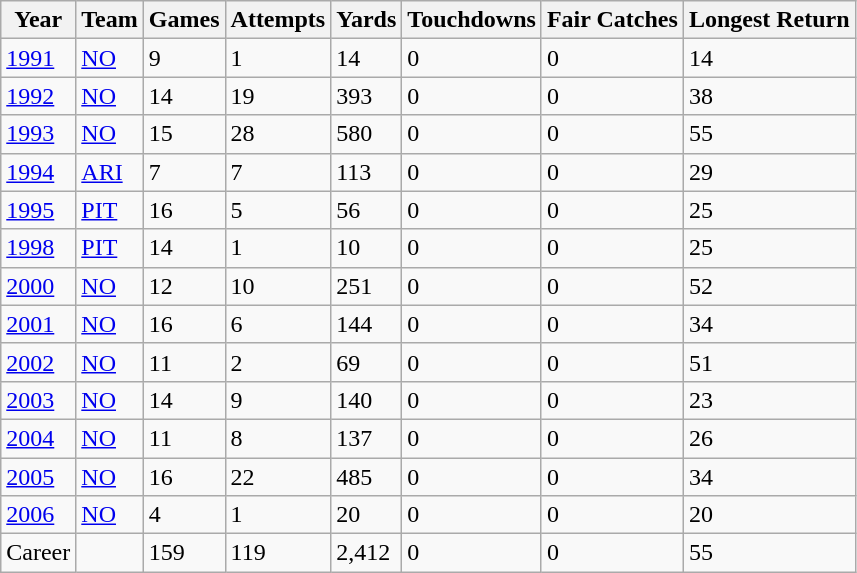<table class="wikitable">
<tr>
<th>Year</th>
<th>Team</th>
<th>Games</th>
<th>Attempts</th>
<th>Yards</th>
<th>Touchdowns</th>
<th>Fair Catches</th>
<th>Longest Return</th>
</tr>
<tr>
<td><a href='#'>1991</a></td>
<td><a href='#'>NO</a></td>
<td>9</td>
<td>1</td>
<td>14</td>
<td>0</td>
<td>0</td>
<td>14</td>
</tr>
<tr>
<td><a href='#'>1992</a></td>
<td><a href='#'>NO</a></td>
<td>14</td>
<td>19</td>
<td>393</td>
<td>0</td>
<td>0</td>
<td>38</td>
</tr>
<tr>
<td><a href='#'>1993</a></td>
<td><a href='#'>NO</a></td>
<td>15</td>
<td>28</td>
<td>580</td>
<td>0</td>
<td>0</td>
<td>55</td>
</tr>
<tr>
<td><a href='#'>1994</a></td>
<td><a href='#'>ARI</a></td>
<td>7</td>
<td>7</td>
<td>113</td>
<td>0</td>
<td>0</td>
<td>29</td>
</tr>
<tr>
<td><a href='#'>1995</a></td>
<td><a href='#'>PIT</a></td>
<td>16</td>
<td>5</td>
<td>56</td>
<td>0</td>
<td>0</td>
<td>25</td>
</tr>
<tr>
<td><a href='#'>1998</a></td>
<td><a href='#'>PIT</a></td>
<td>14</td>
<td>1</td>
<td>10</td>
<td>0</td>
<td>0</td>
<td>25</td>
</tr>
<tr>
<td><a href='#'>2000</a></td>
<td><a href='#'>NO</a></td>
<td>12</td>
<td>10</td>
<td>251</td>
<td>0</td>
<td>0</td>
<td>52</td>
</tr>
<tr>
<td><a href='#'>2001</a></td>
<td><a href='#'>NO</a></td>
<td>16</td>
<td>6</td>
<td>144</td>
<td>0</td>
<td>0</td>
<td>34</td>
</tr>
<tr>
<td><a href='#'>2002</a></td>
<td><a href='#'>NO</a></td>
<td>11</td>
<td>2</td>
<td>69</td>
<td>0</td>
<td>0</td>
<td>51</td>
</tr>
<tr>
<td><a href='#'>2003</a></td>
<td><a href='#'>NO</a></td>
<td>14</td>
<td>9</td>
<td>140</td>
<td>0</td>
<td>0</td>
<td>23</td>
</tr>
<tr>
<td><a href='#'>2004</a></td>
<td><a href='#'>NO</a></td>
<td>11</td>
<td>8</td>
<td>137</td>
<td>0</td>
<td>0</td>
<td>26</td>
</tr>
<tr>
<td><a href='#'>2005</a></td>
<td><a href='#'>NO</a></td>
<td>16</td>
<td>22</td>
<td>485</td>
<td>0</td>
<td>0</td>
<td>34</td>
</tr>
<tr>
<td><a href='#'>2006</a></td>
<td><a href='#'>NO</a></td>
<td>4</td>
<td>1</td>
<td>20</td>
<td>0</td>
<td>0</td>
<td>20</td>
</tr>
<tr>
<td>Career</td>
<td></td>
<td>159</td>
<td>119</td>
<td>2,412</td>
<td>0</td>
<td>0</td>
<td>55</td>
</tr>
</table>
